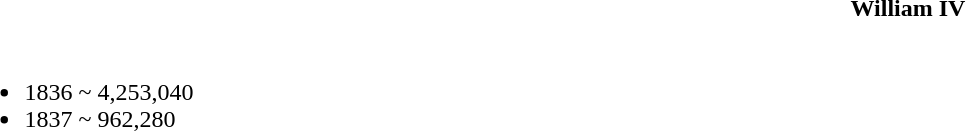<table class="toccolours collapsible collapsed" style="width:100%; background:inherit">
<tr>
<th>William IV</th>
</tr>
<tr>
<td><br><ul><li>1836 ~ 4,253,040</li><li>1837 ~ 962,280</li></ul></td>
</tr>
</table>
